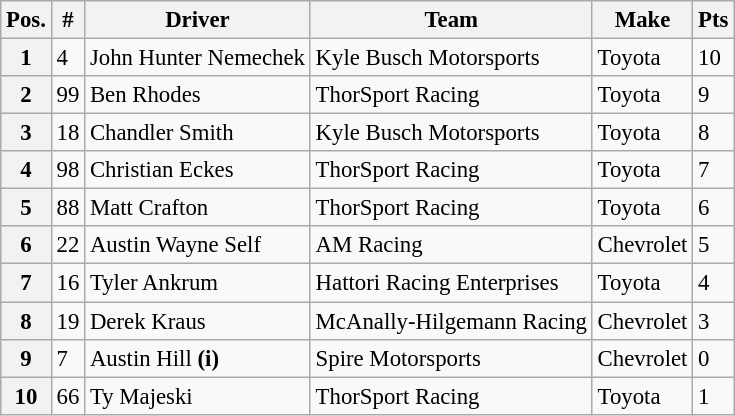<table class="wikitable" style="font-size:95%">
<tr>
<th>Pos.</th>
<th>#</th>
<th>Driver</th>
<th>Team</th>
<th>Make</th>
<th>Pts</th>
</tr>
<tr>
<th>1</th>
<td>4</td>
<td>John Hunter Nemechek</td>
<td>Kyle Busch Motorsports</td>
<td>Toyota</td>
<td>10</td>
</tr>
<tr>
<th>2</th>
<td>99</td>
<td>Ben Rhodes</td>
<td>ThorSport Racing</td>
<td>Toyota</td>
<td>9</td>
</tr>
<tr>
<th>3</th>
<td>18</td>
<td>Chandler Smith</td>
<td>Kyle Busch Motorsports</td>
<td>Toyota</td>
<td>8</td>
</tr>
<tr>
<th>4</th>
<td>98</td>
<td>Christian Eckes</td>
<td>ThorSport Racing</td>
<td>Toyota</td>
<td>7</td>
</tr>
<tr>
<th>5</th>
<td>88</td>
<td>Matt Crafton</td>
<td>ThorSport Racing</td>
<td>Toyota</td>
<td>6</td>
</tr>
<tr>
<th>6</th>
<td>22</td>
<td>Austin Wayne Self</td>
<td>AM Racing</td>
<td>Chevrolet</td>
<td>5</td>
</tr>
<tr>
<th>7</th>
<td>16</td>
<td>Tyler Ankrum</td>
<td>Hattori Racing Enterprises</td>
<td>Toyota</td>
<td>4</td>
</tr>
<tr>
<th>8</th>
<td>19</td>
<td>Derek Kraus</td>
<td>McAnally-Hilgemann Racing</td>
<td>Chevrolet</td>
<td>3</td>
</tr>
<tr>
<th>9</th>
<td>7</td>
<td>Austin Hill <strong>(i)</strong></td>
<td>Spire Motorsports</td>
<td>Chevrolet</td>
<td>0</td>
</tr>
<tr>
<th>10</th>
<td>66</td>
<td>Ty Majeski</td>
<td>ThorSport Racing</td>
<td>Toyota</td>
<td>1</td>
</tr>
</table>
